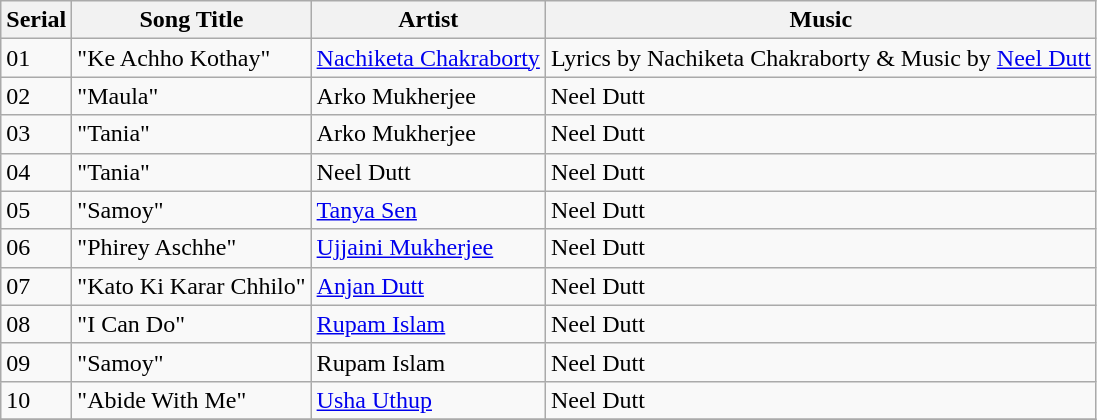<table class="wikitable sortable">
<tr>
<th>Serial</th>
<th>Song Title</th>
<th>Artist</th>
<th>Music</th>
</tr>
<tr>
<td>01</td>
<td>"Ke Achho Kothay"</td>
<td><a href='#'>Nachiketa Chakraborty</a></td>
<td>Lyrics by Nachiketa Chakraborty & Music by <a href='#'>Neel Dutt</a></td>
</tr>
<tr>
<td>02</td>
<td>"Maula"</td>
<td>Arko Mukherjee</td>
<td>Neel Dutt</td>
</tr>
<tr>
<td>03</td>
<td>"Tania"</td>
<td>Arko Mukherjee</td>
<td>Neel Dutt</td>
</tr>
<tr>
<td>04</td>
<td>"Tania"</td>
<td>Neel Dutt</td>
<td>Neel Dutt</td>
</tr>
<tr>
<td>05</td>
<td>"Samoy"</td>
<td><a href='#'>Tanya Sen</a></td>
<td>Neel Dutt</td>
</tr>
<tr>
<td>06</td>
<td>"Phirey Aschhe"</td>
<td><a href='#'>Ujjaini Mukherjee</a></td>
<td>Neel Dutt</td>
</tr>
<tr>
<td>07</td>
<td>"Kato Ki Karar Chhilo"</td>
<td><a href='#'>Anjan Dutt</a></td>
<td>Neel Dutt</td>
</tr>
<tr>
<td>08</td>
<td>"I Can Do"</td>
<td><a href='#'>Rupam Islam</a></td>
<td>Neel Dutt</td>
</tr>
<tr>
<td>09</td>
<td>"Samoy"</td>
<td>Rupam Islam</td>
<td>Neel Dutt</td>
</tr>
<tr>
<td>10</td>
<td>"Abide With Me"</td>
<td><a href='#'>Usha Uthup</a></td>
<td>Neel Dutt</td>
</tr>
<tr>
</tr>
</table>
